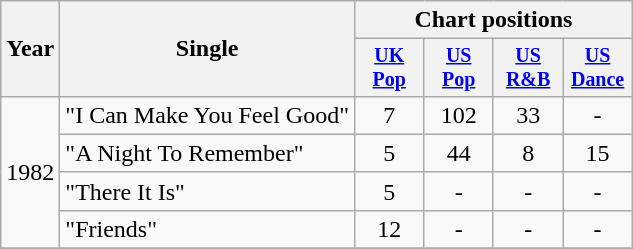<table class="wikitable" style="text-align:center;">
<tr>
<th rowspan="2">Year</th>
<th rowspan="2">Single</th>
<th colspan="4">Chart positions</th>
</tr>
<tr style="font-size:smaller;">
<th width="40"><a href='#'>UK<br>Pop</a></th>
<th width="40"><a href='#'>US<br>Pop</a></th>
<th width="40"><a href='#'>US<br>R&B</a></th>
<th width="40"><a href='#'>US<br>Dance</a></th>
</tr>
<tr>
<td rowspan="4">1982</td>
<td align="left">"I Can Make You Feel Good"</td>
<td>7</td>
<td>102</td>
<td>33</td>
<td>-</td>
</tr>
<tr>
<td align="left">"A Night To Remember"</td>
<td>5</td>
<td>44</td>
<td>8</td>
<td>15</td>
</tr>
<tr>
<td align="left">"There It Is"</td>
<td>5</td>
<td>-</td>
<td>-</td>
<td>-</td>
</tr>
<tr>
<td align="left">"Friends"</td>
<td>12</td>
<td>-</td>
<td>-</td>
<td>-</td>
</tr>
<tr>
</tr>
</table>
